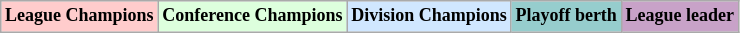<table class="wikitable"  style="text-align:center; font-size:75%;">
<tr>
<td style="background:#fcc;"><strong>League Champions</strong></td>
<td style="background:#dfd;"><strong>Conference Champions</strong></td>
<td style="background:#d0e7ff;"><strong>Division Champions</strong></td>
<td style="background:#96cdcd;"><strong>Playoff berth</strong></td>
<td style="background:#c8a2c8;"><strong>League leader</strong></td>
</tr>
</table>
